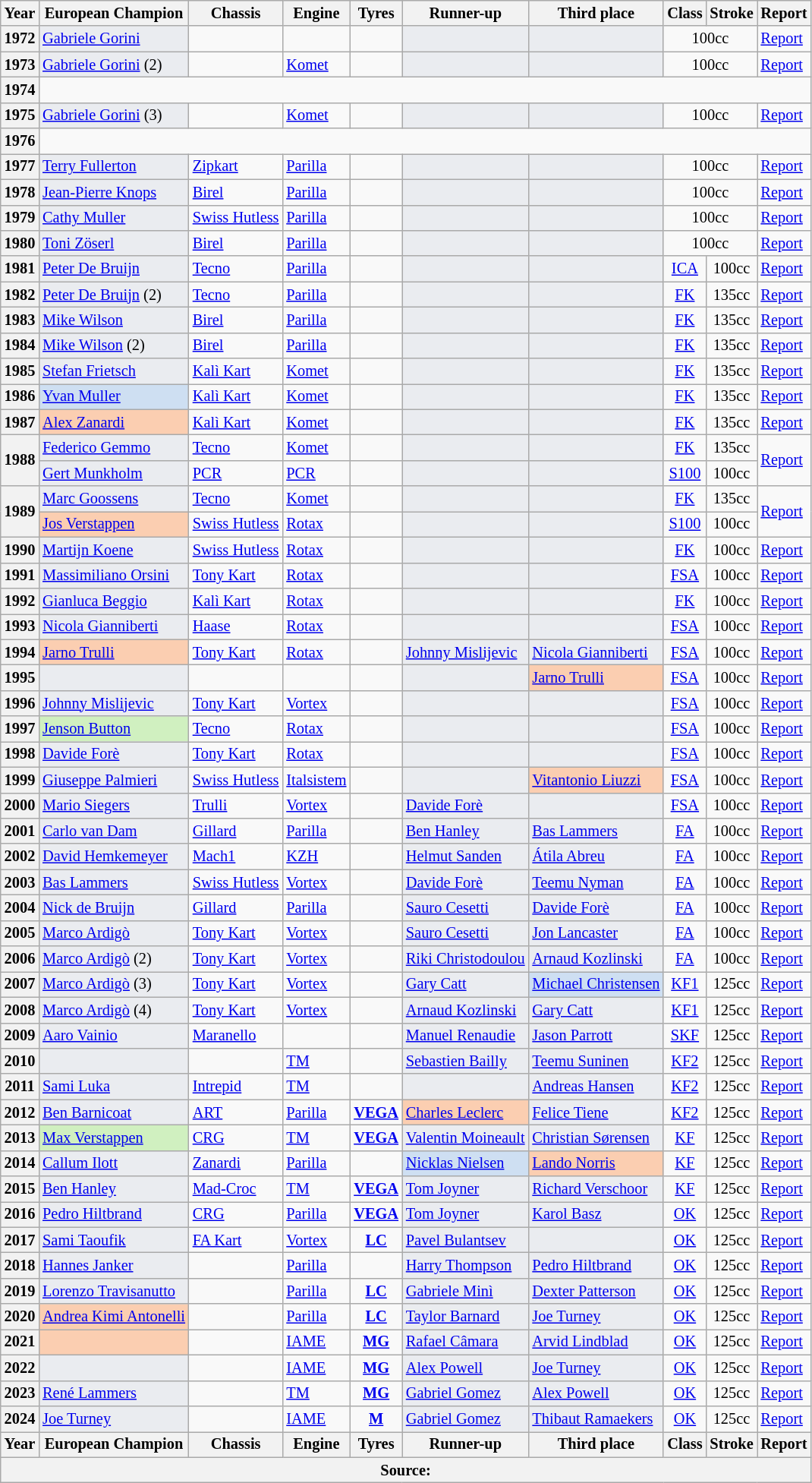<table class="wikitable" style="font-size:85%; text-align:left;">
<tr>
<th>Year</th>
<th>European Champion</th>
<th>Chassis</th>
<th>Engine</th>
<th>Tyres</th>
<th>Runner-up</th>
<th>Third place</th>
<th>Class</th>
<th>Stroke</th>
<th>Report</th>
</tr>
<tr>
<th>1972</th>
<td style="background-color:#EAECF0"> <a href='#'>Gabriele Gorini</a></td>
<td></td>
<td></td>
<td style="text-align:center;"></td>
<td style="background-color:#EAECF0"></td>
<td style="background-color:#EAECF0"></td>
<td colspan="2" style="text-align:center;">100cc</td>
<td><a href='#'>Report</a></td>
</tr>
<tr>
<th>1973</th>
<td style="background-color:#EAECF0"> <a href='#'>Gabriele Gorini</a> (2)</td>
<td></td>
<td> <a href='#'>Komet</a></td>
<td style="text-align:center;"></td>
<td style="background-color:#EAECF0"></td>
<td style="background-color:#EAECF0"></td>
<td colspan="2" style="text-align:center;">100cc</td>
<td><a href='#'>Report</a></td>
</tr>
<tr>
<th>1974</th>
</tr>
<tr>
<th>1975</th>
<td style="background-color:#EAECF0"> <a href='#'>Gabriele Gorini</a> (3)</td>
<td></td>
<td> <a href='#'>Komet</a></td>
<td style="text-align:center;"></td>
<td style="background-color:#EAECF0"></td>
<td style="background-color:#EAECF0"></td>
<td colspan="2" style="text-align:center;">100cc</td>
<td><a href='#'>Report</a></td>
</tr>
<tr>
<th>1976</th>
</tr>
<tr>
<th>1977</th>
<td style="background-color:#EAECF0"> <a href='#'>Terry Fullerton</a></td>
<td> <a href='#'>Zipkart</a></td>
<td> <a href='#'>Parilla</a></td>
<td style="text-align:center;"></td>
<td style="background-color:#EAECF0"></td>
<td style="background-color:#EAECF0"></td>
<td colspan="2" style="text-align:center;">100cc</td>
<td><a href='#'>Report</a></td>
</tr>
<tr>
<th>1978</th>
<td style="background-color:#EAECF0"> <a href='#'>Jean-Pierre Knops</a></td>
<td> <a href='#'>Birel</a></td>
<td> <a href='#'>Parilla</a></td>
<td style="text-align:center;"></td>
<td style="background-color:#EAECF0"></td>
<td style="background-color:#EAECF0"></td>
<td colspan="2" style="text-align:center;">100cc</td>
<td><a href='#'>Report</a></td>
</tr>
<tr>
<th>1979</th>
<td style="background-color:#EAECF0"> <a href='#'>Cathy Muller</a></td>
<td> <a href='#'>Swiss Hutless</a></td>
<td> <a href='#'>Parilla</a></td>
<td style="text-align:center;"></td>
<td style="background-color:#EAECF0"></td>
<td style="background-color:#EAECF0"></td>
<td colspan="2" style="text-align:center;">100cc</td>
<td><a href='#'>Report</a></td>
</tr>
<tr>
<th>1980</th>
<td style="background-color:#EAECF0"> <a href='#'>Toni Zöserl</a></td>
<td> <a href='#'>Birel</a></td>
<td> <a href='#'>Parilla</a></td>
<td style="text-align:center;"></td>
<td style="background-color:#EAECF0"></td>
<td style="background-color:#EAECF0"></td>
<td colspan="2" style="text-align:center;">100cc</td>
<td><a href='#'>Report</a></td>
</tr>
<tr>
<th>1981</th>
<td style="background-color:#EAECF0"> <a href='#'>Peter De Bruijn</a></td>
<td> <a href='#'>Tecno</a></td>
<td> <a href='#'>Parilla</a></td>
<td style="text-align:center;"></td>
<td style="background-color:#EAECF0"></td>
<td style="background-color:#EAECF0"></td>
<td style="text-align:center;"><a href='#'>ICA</a></td>
<td style="text-align:center;">100cc</td>
<td><a href='#'>Report</a></td>
</tr>
<tr>
<th>1982</th>
<td style="background-color:#EAECF0"> <a href='#'>Peter De Bruijn</a> (2)</td>
<td> <a href='#'>Tecno</a></td>
<td> <a href='#'>Parilla</a></td>
<td style="text-align:center;"></td>
<td style="background-color:#EAECF0"></td>
<td style="background-color:#EAECF0"></td>
<td style="text-align:center;"><a href='#'>FK</a></td>
<td style="text-align:center;">135cc</td>
<td><a href='#'>Report</a></td>
</tr>
<tr>
<th>1983</th>
<td style="background-color:#EAECF0"> <a href='#'>Mike Wilson</a></td>
<td> <a href='#'>Birel</a></td>
<td> <a href='#'>Parilla</a></td>
<td style="text-align:center;"></td>
<td style="background-color:#EAECF0"></td>
<td style="background-color:#EAECF0"></td>
<td style="text-align:center;"><a href='#'>FK</a></td>
<td style="text-align:center;">135cc</td>
<td><a href='#'>Report</a></td>
</tr>
<tr>
<th>1984</th>
<td style="background-color:#EAECF0"> <a href='#'>Mike Wilson</a> (2)</td>
<td> <a href='#'>Birel</a></td>
<td> <a href='#'>Parilla</a></td>
<td style="text-align:center;"></td>
<td style="background-color:#EAECF0"></td>
<td style="background-color:#EAECF0"></td>
<td style="text-align:center;"><a href='#'>FK</a></td>
<td style="text-align:center;">135cc</td>
<td><a href='#'>Report</a></td>
</tr>
<tr>
<th>1985</th>
<td style="background-color:#EAECF0"> <a href='#'>Stefan Frietsch</a></td>
<td> <a href='#'>Kalì Kart</a></td>
<td> <a href='#'>Komet</a></td>
<td style="text-align:center;"></td>
<td style="background-color:#EAECF0"></td>
<td style="background-color:#EAECF0"></td>
<td style="text-align:center;"><a href='#'>FK</a></td>
<td style="text-align:center;">135cc</td>
<td><a href='#'>Report</a></td>
</tr>
<tr>
<th>1986</th>
<td style="background-color:#CEDFF2"> <a href='#'>Yvan Muller</a></td>
<td> <a href='#'>Kalì Kart</a></td>
<td> <a href='#'>Komet</a></td>
<td style="text-align:center;"></td>
<td style="background-color:#EAECF0"></td>
<td style="background-color:#EAECF0"></td>
<td style="text-align:center;"><a href='#'>FK</a></td>
<td style="text-align:center;">135cc</td>
<td><a href='#'>Report</a></td>
</tr>
<tr>
<th>1987</th>
<td style="background-color:#FBCEB1"> <a href='#'>Alex Zanardi</a></td>
<td> <a href='#'>Kalì Kart</a></td>
<td> <a href='#'>Komet</a></td>
<td style="text-align:center;"></td>
<td style="background-color:#EAECF0"></td>
<td style="background-color:#EAECF0"></td>
<td style="text-align:center;"><a href='#'>FK</a></td>
<td style="text-align:center;">135cc</td>
<td><a href='#'>Report</a></td>
</tr>
<tr>
<th rowspan=2>1988</th>
<td style="background-color:#EAECF0"> <a href='#'>Federico Gemmo</a></td>
<td> <a href='#'>Tecno</a></td>
<td> <a href='#'>Komet</a></td>
<td style="text-align:center;"></td>
<td style="background-color:#EAECF0"></td>
<td style="background-color:#EAECF0"></td>
<td style="text-align:center;"><a href='#'>FK</a></td>
<td style="text-align:center;">135cc</td>
<td rowspan="2"><a href='#'>Report</a></td>
</tr>
<tr>
<td style="background-color:#EAECF0"> <a href='#'>Gert Munkholm</a></td>
<td> <a href='#'>PCR</a></td>
<td> <a href='#'>PCR</a></td>
<td style="text-align:center;"></td>
<td style="background-color:#EAECF0"></td>
<td style="background-color:#EAECF0"></td>
<td style="text-align:center;"><a href='#'>S100</a></td>
<td style="text-align:center;">100cc</td>
</tr>
<tr>
<th rowspan=2>1989</th>
<td style="background-color:#EAECF0"> <a href='#'>Marc Goossens</a></td>
<td> <a href='#'>Tecno</a></td>
<td> <a href='#'>Komet</a></td>
<td style="text-align:center;"></td>
<td style="background-color:#EAECF0"></td>
<td style="background-color:#EAECF0"></td>
<td style="text-align:center;"><a href='#'>FK</a></td>
<td style="text-align:center;">135cc</td>
<td rowspan="2"><a href='#'>Report</a></td>
</tr>
<tr>
<td style="background-color:#FBCEB1"> <a href='#'>Jos Verstappen</a></td>
<td> <a href='#'>Swiss Hutless</a></td>
<td> <a href='#'>Rotax</a></td>
<td style="text-align:center;"></td>
<td style="background-color:#EAECF0"></td>
<td style="background-color:#EAECF0"></td>
<td style="text-align:center;"><a href='#'>S100</a></td>
<td style="text-align:center;">100cc</td>
</tr>
<tr>
<th>1990</th>
<td style="background-color:#EAECF0"> <a href='#'>Martijn Koene</a></td>
<td> <a href='#'>Swiss Hutless</a></td>
<td> <a href='#'>Rotax</a></td>
<td style="text-align:center;"></td>
<td style="background-color:#EAECF0"></td>
<td style="background-color:#EAECF0"></td>
<td style="text-align:center;"><a href='#'>FK</a></td>
<td style="text-align:center;">100cc</td>
<td><a href='#'>Report</a></td>
</tr>
<tr>
<th>1991</th>
<td style="background-color:#EAECF0"> <a href='#'>Massimiliano Orsini</a></td>
<td> <a href='#'>Tony Kart</a></td>
<td> <a href='#'>Rotax</a></td>
<td style="text-align:center;"></td>
<td style="background-color:#EAECF0"></td>
<td style="background-color:#EAECF0"></td>
<td style="text-align:center;"><a href='#'>FSA</a></td>
<td style="text-align:center;">100cc</td>
<td><a href='#'>Report</a></td>
</tr>
<tr>
<th>1992</th>
<td style="background-color:#EAECF0"> <a href='#'>Gianluca Beggio</a></td>
<td> <a href='#'>Kalì Kart</a></td>
<td> <a href='#'>Rotax</a></td>
<td style="text-align:center;"></td>
<td style="background-color:#EAECF0"></td>
<td style="background-color:#EAECF0"></td>
<td style="text-align:center;"><a href='#'>FK</a></td>
<td style="text-align:center;">100cc</td>
<td><a href='#'>Report</a></td>
</tr>
<tr>
<th>1993</th>
<td style="background-color:#EAECF0"> <a href='#'>Nicola Gianniberti</a></td>
<td> <a href='#'>Haase</a></td>
<td> <a href='#'>Rotax</a></td>
<td style="text-align:center;"></td>
<td style="background-color:#EAECF0"></td>
<td style="background-color:#EAECF0"></td>
<td style="text-align:center;"><a href='#'>FSA</a></td>
<td style="text-align:center;">100cc</td>
<td><a href='#'>Report</a></td>
</tr>
<tr>
<th>1994</th>
<td style="background-color:#FBCEB1"> <a href='#'>Jarno Trulli</a></td>
<td> <a href='#'>Tony Kart</a></td>
<td> <a href='#'>Rotax</a></td>
<td style="text-align:center;"></td>
<td style="background-color:#EAECF0"> <a href='#'>Johnny Mislijevic</a></td>
<td style="background-color:#EAECF0"> <a href='#'>Nicola Gianniberti</a></td>
<td style="text-align:center;"><a href='#'>FSA</a></td>
<td style="text-align:center;">100cc</td>
<td><a href='#'>Report</a></td>
</tr>
<tr>
<th>1995</th>
<td style="background-color:#EAECF0"></td>
<td></td>
<td></td>
<td style="text-align:center;"></td>
<td style="background-color:#EAECF0"></td>
<td style="background-color:#FBCEB1"> <a href='#'>Jarno Trulli</a></td>
<td style="text-align:center;"><a href='#'>FSA</a></td>
<td style="text-align:center;">100cc</td>
<td><a href='#'>Report</a></td>
</tr>
<tr>
<th>1996</th>
<td style="background-color:#EAECF0"> <a href='#'>Johnny Mislijevic</a></td>
<td> <a href='#'>Tony Kart</a></td>
<td> <a href='#'>Vortex</a></td>
<td style="text-align:center;"></td>
<td style="background-color:#EAECF0"></td>
<td style="background-color:#EAECF0"></td>
<td style="text-align:center;"><a href='#'>FSA</a></td>
<td style="text-align:center;">100cc</td>
<td><a href='#'>Report</a></td>
</tr>
<tr>
<th>1997</th>
<td style="background-color:#D0F0C0"> <a href='#'>Jenson Button</a></td>
<td> <a href='#'>Tecno</a></td>
<td> <a href='#'>Rotax</a></td>
<td style="text-align:center;"></td>
<td style="background-color:#EAECF0"></td>
<td style="background-color:#EAECF0"></td>
<td style="text-align:center;"><a href='#'>FSA</a></td>
<td style="text-align:center;">100cc</td>
<td><a href='#'>Report</a></td>
</tr>
<tr>
<th>1998</th>
<td style="background-color:#EAECF0"> <a href='#'>Davide Forè</a></td>
<td> <a href='#'>Tony Kart</a></td>
<td> <a href='#'>Rotax</a></td>
<td style="text-align:center;"></td>
<td style="background-color:#EAECF0"></td>
<td style="background-color:#EAECF0"></td>
<td style="text-align:center;"><a href='#'>FSA</a></td>
<td style="text-align:center;">100cc</td>
<td><a href='#'>Report</a></td>
</tr>
<tr>
<th>1999</th>
<td style="background-color:#EAECF0"> <a href='#'>Giuseppe Palmieri</a></td>
<td> <a href='#'>Swiss Hutless</a></td>
<td> <a href='#'>Italsistem</a></td>
<td style="text-align:center;"></td>
<td style="background-color:#EAECF0"></td>
<td style="background-color:#FBCEB1"> <a href='#'>Vitantonio Liuzzi</a></td>
<td style="text-align:center;"><a href='#'>FSA</a></td>
<td style="text-align:center;">100cc</td>
<td><a href='#'>Report</a></td>
</tr>
<tr>
<th>2000</th>
<td style="background-color:#EAECF0"> <a href='#'>Mario Siegers</a></td>
<td> <a href='#'>Trulli</a></td>
<td> <a href='#'>Vortex</a></td>
<td style="text-align:center;"></td>
<td style="background-color:#EAECF0"> <a href='#'>Davide Forè</a></td>
<td style="background-color:#EAECF0"></td>
<td style="text-align:center;"><a href='#'>FSA</a></td>
<td style="text-align:center;">100cc</td>
<td><a href='#'>Report</a></td>
</tr>
<tr>
<th>2001</th>
<td style="background-color:#EAECF0"> <a href='#'>Carlo van Dam</a></td>
<td> <a href='#'>Gillard</a></td>
<td> <a href='#'>Parilla</a></td>
<td style="text-align:center;"></td>
<td style="background-color:#EAECF0"> <a href='#'>Ben Hanley</a></td>
<td style="background-color:#EAECF0"> <a href='#'>Bas Lammers</a></td>
<td style="text-align:center;"><a href='#'>FA</a></td>
<td style="text-align:center;">100cc</td>
<td><a href='#'>Report</a></td>
</tr>
<tr>
<th>2002</th>
<td style="background-color:#EAECF0"> <a href='#'>David Hemkemeyer</a></td>
<td> <a href='#'>Mach1</a></td>
<td> <a href='#'>KZH</a></td>
<td style="text-align:center;"></td>
<td style="background-color:#EAECF0"> <a href='#'>Helmut Sanden</a></td>
<td style="background-color:#EAECF0"> <a href='#'>Átila Abreu</a></td>
<td style="text-align:center;"><a href='#'>FA</a></td>
<td style="text-align:center;">100cc</td>
<td><a href='#'>Report</a></td>
</tr>
<tr>
<th>2003</th>
<td style="background-color:#EAECF0"> <a href='#'>Bas Lammers</a></td>
<td> <a href='#'>Swiss Hutless</a></td>
<td> <a href='#'>Vortex</a></td>
<td style="text-align:center;"></td>
<td style="background-color:#EAECF0"> <a href='#'>Davide Forè</a></td>
<td style="background-color:#EAECF0"> <a href='#'>Teemu Nyman</a></td>
<td style="text-align:center;"><a href='#'>FA</a></td>
<td style="text-align:center;">100cc</td>
<td><a href='#'>Report</a></td>
</tr>
<tr>
<th>2004</th>
<td style="background-color:#EAECF0"> <a href='#'>Nick de Bruijn</a></td>
<td> <a href='#'>Gillard</a></td>
<td> <a href='#'>Parilla</a></td>
<td style="text-align:center;"></td>
<td style="background-color:#EAECF0"> <a href='#'>Sauro Cesetti</a></td>
<td style="background-color:#EAECF0"> <a href='#'>Davide Forè</a></td>
<td style="text-align:center;"><a href='#'>FA</a></td>
<td style="text-align:center;">100cc</td>
<td><a href='#'>Report</a></td>
</tr>
<tr>
<th>2005</th>
<td style="background-color:#EAECF0"> <a href='#'>Marco Ardigò</a></td>
<td> <a href='#'>Tony Kart</a></td>
<td> <a href='#'>Vortex</a></td>
<td style="text-align:center;"></td>
<td style="background-color:#EAECF0"> <a href='#'>Sauro Cesetti</a></td>
<td style="background-color:#EAECF0"> <a href='#'>Jon Lancaster</a></td>
<td style="text-align:center;"><a href='#'>FA</a></td>
<td style="text-align:center;">100cc</td>
<td><a href='#'>Report</a></td>
</tr>
<tr>
<th>2006</th>
<td style="background-color:#EAECF0"> <a href='#'>Marco Ardigò</a> (2)</td>
<td> <a href='#'>Tony Kart</a></td>
<td> <a href='#'>Vortex</a></td>
<td style="text-align:center;"></td>
<td style="background-color:#EAECF0"> <a href='#'>Riki Christodoulou</a></td>
<td style="background-color:#EAECF0"> <a href='#'>Arnaud Kozlinski</a></td>
<td style="text-align:center;"><a href='#'>FA</a></td>
<td style="text-align:center;">100cc</td>
<td><a href='#'>Report</a></td>
</tr>
<tr>
<th>2007</th>
<td style="background-color:#EAECF0"> <a href='#'>Marco Ardigò</a> (3)</td>
<td> <a href='#'>Tony Kart</a></td>
<td> <a href='#'>Vortex</a></td>
<td style="text-align:center;"></td>
<td style="background-color:#EAECF0"> <a href='#'>Gary Catt</a></td>
<td style="background-color:#CEDFF2"> <a href='#'>Michael Christensen</a></td>
<td style="text-align:center;"><a href='#'>KF1</a></td>
<td style="text-align:center;">125cc</td>
<td><a href='#'>Report</a></td>
</tr>
<tr>
<th>2008</th>
<td style="background-color:#EAECF0"> <a href='#'>Marco Ardigò</a> (4)</td>
<td> <a href='#'>Tony Kart</a></td>
<td> <a href='#'>Vortex</a></td>
<td style="text-align:center;"></td>
<td style="background-color:#EAECF0"> <a href='#'>Arnaud Kozlinski</a></td>
<td style="background-color:#EAECF0"> <a href='#'>Gary Catt</a></td>
<td style="text-align:center;"><a href='#'>KF1</a></td>
<td style="text-align:center;">125cc</td>
<td><a href='#'>Report</a></td>
</tr>
<tr>
<th>2009</th>
<td style="background-color:#EAECF0"> <a href='#'>Aaro Vainio</a></td>
<td> <a href='#'>Maranello</a></td>
<td></td>
<td style="text-align:center;"></td>
<td style="background-color:#EAECF0"> <a href='#'>Manuel Renaudie</a></td>
<td style="background-color:#EAECF0"> <a href='#'>Jason Parrott</a></td>
<td style="text-align:center;"><a href='#'>SKF</a></td>
<td style="text-align:center;">125cc</td>
<td><a href='#'>Report</a></td>
</tr>
<tr>
<th>2010</th>
<td style="background-color:#EAECF0"></td>
<td></td>
<td> <a href='#'>TM</a></td>
<td style="text-align:center;"></td>
<td style="background-color:#EAECF0"> <a href='#'>Sebastien Bailly</a></td>
<td style="background-color:#EAECF0"> <a href='#'>Teemu Suninen</a></td>
<td style="text-align:center;"><a href='#'>KF2</a></td>
<td style="text-align:center;">125cc</td>
<td><a href='#'>Report</a></td>
</tr>
<tr>
<th>2011</th>
<td style="background-color:#EAECF0"> <a href='#'>Sami Luka</a></td>
<td> <a href='#'>Intrepid</a></td>
<td> <a href='#'>TM</a></td>
<td style="text-align:center;"></td>
<td style="background-color:#EAECF0"></td>
<td style="background-color:#EAECF0"> <a href='#'>Andreas Hansen</a></td>
<td style="text-align:center;"><a href='#'>KF2</a></td>
<td style="text-align:center;">125cc</td>
<td><a href='#'>Report</a></td>
</tr>
<tr>
<th>2012</th>
<td style="background-color:#EAECF0"> <a href='#'>Ben Barnicoat</a></td>
<td> <a href='#'>ART</a></td>
<td> <a href='#'>Parilla</a></td>
<td style="text-align:center;"><strong><span><a href='#'>VEGA</a></span></strong></td>
<td style="background-color:#FBCEB1"> <a href='#'>Charles Leclerc</a></td>
<td style="background-color:#EAECF0"> <a href='#'>Felice Tiene</a></td>
<td style="text-align:center;"><a href='#'>KF2</a></td>
<td style="text-align:center;">125cc</td>
<td><a href='#'>Report</a></td>
</tr>
<tr>
<th>2013</th>
<td style="background-color:#D0F0C0"> <a href='#'>Max Verstappen</a></td>
<td> <a href='#'>CRG</a></td>
<td> <a href='#'>TM</a></td>
<td style="text-align:center;"><strong><span><a href='#'>VEGA</a></span></strong></td>
<td style="background-color:#EAECF0"> <a href='#'>Valentin Moineault</a></td>
<td style="background-color:#EAECF0"> <a href='#'>Christian Sørensen</a></td>
<td style="text-align:center;"><a href='#'>KF</a></td>
<td style="text-align:center;">125cc</td>
<td><a href='#'>Report</a></td>
</tr>
<tr>
<th>2014</th>
<td style="background-color:#EAECF0"> <a href='#'>Callum Ilott</a></td>
<td> <a href='#'>Zanardi</a></td>
<td> <a href='#'>Parilla</a></td>
<td style="text-align:center;"></td>
<td style="background-color:#CEDFF2"> <a href='#'>Nicklas Nielsen</a></td>
<td style="background-color:#FBCEB1"> <a href='#'>Lando Norris</a></td>
<td style="text-align:center;"><a href='#'>KF</a></td>
<td style="text-align:center;">125cc</td>
<td><a href='#'>Report</a></td>
</tr>
<tr>
<th>2015</th>
<td style="background-color:#EAECF0"> <a href='#'>Ben Hanley</a></td>
<td> <a href='#'>Mad-Croc</a></td>
<td> <a href='#'>TM</a></td>
<td style="text-align:center;"><strong><span><a href='#'>VEGA</a></span></strong></td>
<td style="background-color:#EAECF0"> <a href='#'>Tom Joyner</a></td>
<td style="background-color:#EAECF0"> <a href='#'>Richard Verschoor</a></td>
<td style="text-align:center;"><a href='#'>KF</a></td>
<td style="text-align:center;">125cc</td>
<td><a href='#'>Report</a></td>
</tr>
<tr>
<th>2016</th>
<td style="background-color:#EAECF0"> <a href='#'>Pedro Hiltbrand</a></td>
<td> <a href='#'>CRG</a></td>
<td> <a href='#'>Parilla</a></td>
<td style="text-align:center;"><strong><span><a href='#'>VEGA</a></span></strong></td>
<td style="background-color:#EAECF0"> <a href='#'>Tom Joyner</a></td>
<td style="background-color:#EAECF0"> <a href='#'>Karol Basz</a></td>
<td style="text-align:center;"><a href='#'>OK</a></td>
<td style="text-align:center;">125cc</td>
<td><a href='#'>Report</a></td>
</tr>
<tr>
<th>2017</th>
<td style="background-color:#EAECF0"> <a href='#'>Sami Taoufik</a></td>
<td> <a href='#'>FA Kart</a></td>
<td> <a href='#'>Vortex</a></td>
<td style="text-align:center;"><strong><span><a href='#'>LC</a></span></strong></td>
<td style="background-color:#EAECF0"> <a href='#'>Pavel Bulantsev</a></td>
<td style="background-color:#EAECF0"></td>
<td style="text-align:center;"><a href='#'>OK</a></td>
<td style="text-align:center;">125cc</td>
<td><a href='#'>Report</a></td>
</tr>
<tr>
<th>2018</th>
<td style="background-color:#EAECF0"> <a href='#'>Hannes Janker</a></td>
<td></td>
<td> <a href='#'>Parilla</a></td>
<td style="text-align:center;"></td>
<td style="background-color:#EAECF0"> <a href='#'>Harry Thompson</a></td>
<td style="background-color:#EAECF0"> <a href='#'>Pedro Hiltbrand</a></td>
<td style="text-align:center;"><a href='#'>OK</a></td>
<td style="text-align:center;">125cc</td>
<td><a href='#'>Report</a></td>
</tr>
<tr>
<th>2019</th>
<td style="background-color:#EAECF0"> <a href='#'>Lorenzo Travisanutto</a></td>
<td></td>
<td> <a href='#'>Parilla</a></td>
<td style="text-align:center;"><strong><span><a href='#'>LC</a></span></strong></td>
<td style="background-color:#EAECF0"> <a href='#'>Gabriele Minì</a></td>
<td style="background-color:#EAECF0"> <a href='#'>Dexter Patterson</a></td>
<td style="text-align:center;"><a href='#'>OK</a></td>
<td style="text-align:center;">125cc</td>
<td><a href='#'>Report</a></td>
</tr>
<tr>
<th>2020</th>
<td style="background-color:#FBCEB1"> <a href='#'>Andrea Kimi Antonelli</a></td>
<td></td>
<td> <a href='#'>Parilla</a></td>
<td style="text-align:center;"><strong><span><a href='#'>LC</a></span></strong></td>
<td style="background-color:#EAECF0"> <a href='#'>Taylor Barnard</a></td>
<td style="background-color:#EAECF0"> <a href='#'>Joe Turney</a></td>
<td style="text-align:center;"><a href='#'>OK</a></td>
<td style="text-align:center;">125cc</td>
<td><a href='#'>Report</a></td>
</tr>
<tr>
<th>2021</th>
<td style="background-color:#FBCEB1"></td>
<td></td>
<td> <a href='#'>IAME</a></td>
<td style="text-align:center;"><strong><span><a href='#'>MG</a></span></strong></td>
<td style="background-color:#EAECF0"> <a href='#'>Rafael Câmara</a></td>
<td style="background-color:#EAECF0"> <a href='#'>Arvid Lindblad</a></td>
<td style="text-align:center;"><a href='#'>OK</a></td>
<td style="text-align:center;">125cc</td>
<td><a href='#'>Report</a></td>
</tr>
<tr>
<th>2022</th>
<td style="background-color:#EAECF0"></td>
<td></td>
<td> <a href='#'>IAME</a></td>
<td style="text-align:center;"><strong><span><a href='#'>MG</a></span></strong></td>
<td style="background-color:#EAECF0"> <a href='#'>Alex Powell</a></td>
<td style="background-color:#EAECF0"> <a href='#'>Joe Turney</a></td>
<td style="text-align:center;"><a href='#'>OK</a></td>
<td style="text-align:center;">125cc</td>
<td><a href='#'>Report</a></td>
</tr>
<tr>
<th>2023</th>
<td style="background-color:#EAECF0"> <a href='#'>René Lammers</a></td>
<td></td>
<td> <a href='#'>TM</a></td>
<td style="text-align:center;"><strong><span><a href='#'>MG</a></span></strong></td>
<td style="background-color:#EAECF0"> <a href='#'>Gabriel Gomez</a></td>
<td style="background-color:#EAECF0"> <a href='#'>Alex Powell</a></td>
<td style="text-align:center;"><a href='#'>OK</a></td>
<td style="text-align:center;">125cc</td>
<td><a href='#'>Report</a></td>
</tr>
<tr>
<th>2024</th>
<td style="background-color:#EAECF0"> <a href='#'>Joe Turney</a></td>
<td></td>
<td> <a href='#'>IAME</a></td>
<td style="text-align:center;"><strong><span><a href='#'>M</a></span></strong></td>
<td style="background-color:#EAECF0"> <a href='#'>Gabriel Gomez</a></td>
<td style="background-color:#EAECF0"> <a href='#'>Thibaut Ramaekers</a></td>
<td style="text-align:center;"><a href='#'>OK</a></td>
<td style="text-align:center;">125cc</td>
<td><a href='#'>Report</a></td>
</tr>
<tr>
<th>Year</th>
<th>European Champion</th>
<th>Chassis</th>
<th>Engine</th>
<th>Tyres</th>
<th>Runner-up</th>
<th>Third place</th>
<th>Class</th>
<th>Stroke</th>
<th>Report</th>
</tr>
<tr>
<th colspan="10">Source:</th>
</tr>
</table>
